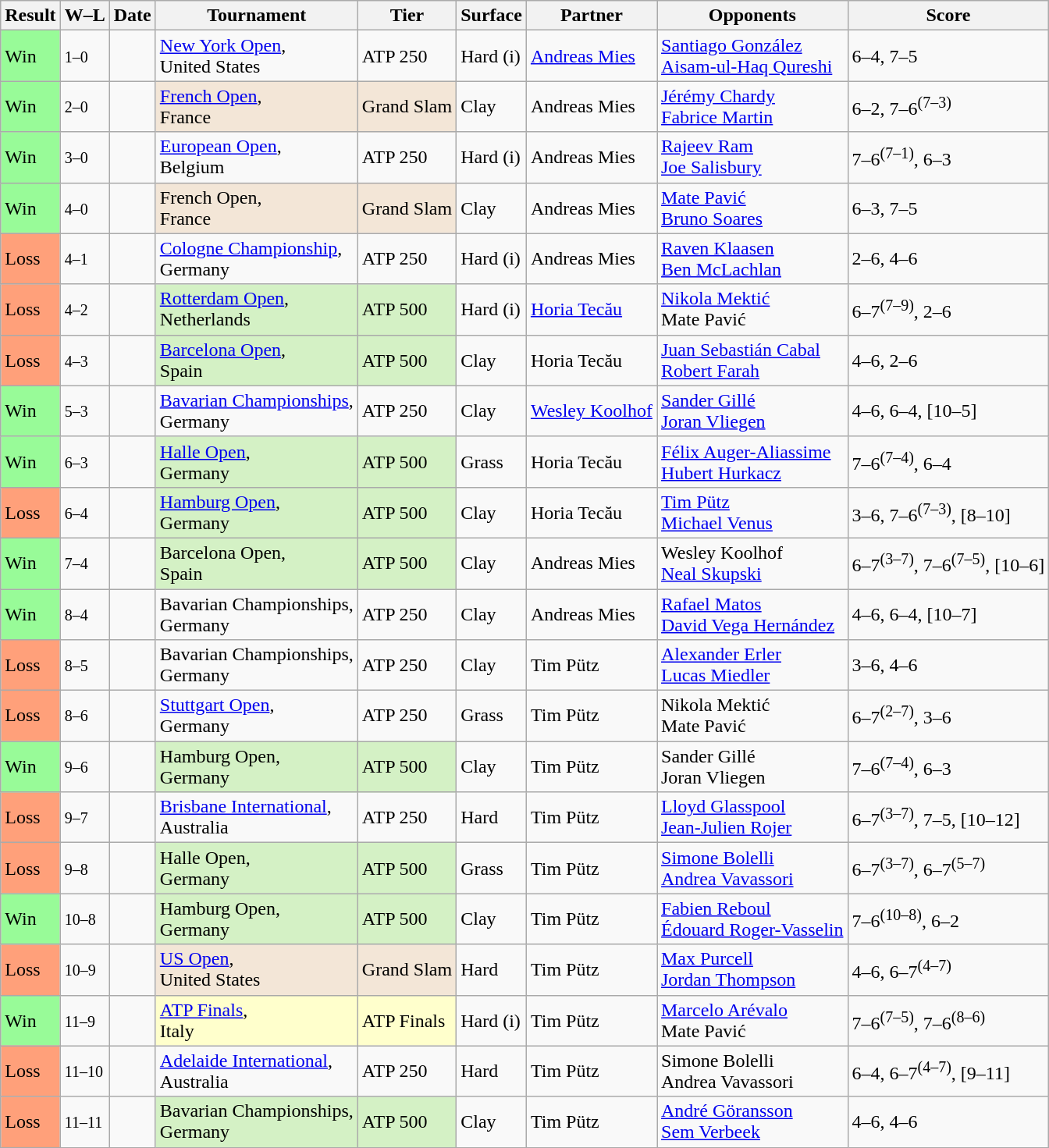<table class="sortable wikitable nowrap">
<tr>
<th>Result</th>
<th class="unsortable">W–L</th>
<th>Date</th>
<th>Tournament</th>
<th>Tier</th>
<th>Surface</th>
<th>Partner</th>
<th>Opponents</th>
<th class="unsortable">Score</th>
</tr>
<tr>
<td bgcolor=98fb98>Win</td>
<td><small>1–0</small></td>
<td><a href='#'></a></td>
<td><a href='#'>New York Open</a>,<br> United States</td>
<td>ATP 250</td>
<td>Hard (i)</td>
<td> <a href='#'>Andreas Mies</a></td>
<td> <a href='#'>Santiago González</a><br> <a href='#'>Aisam-ul-Haq Qureshi</a></td>
<td>6–4, 7–5</td>
</tr>
<tr>
<td bgcolor=98fb98>Win</td>
<td><small>2–0</small></td>
<td><a href='#'></a></td>
<td bgcolor=f3e6d7><a href='#'>French Open</a>,<br> France</td>
<td bgcolor=f3e6d7>Grand Slam</td>
<td>Clay</td>
<td> Andreas Mies</td>
<td> <a href='#'>Jérémy Chardy</a><br> <a href='#'>Fabrice Martin</a></td>
<td>6–2, 7–6<sup>(7–3)</sup></td>
</tr>
<tr>
<td bgcolor=98fb98>Win</td>
<td><small>3–0</small></td>
<td><a href='#'></a></td>
<td><a href='#'>European Open</a>,<br> Belgium</td>
<td>ATP 250</td>
<td>Hard (i)</td>
<td> Andreas Mies</td>
<td> <a href='#'>Rajeev Ram</a><br> <a href='#'>Joe Salisbury</a></td>
<td>7–6<sup>(7–1)</sup>, 6–3</td>
</tr>
<tr>
<td bgcolor=98fb98>Win</td>
<td><small>4–0</small></td>
<td><a href='#'></a></td>
<td bgcolor=f3e6d7>French Open,<br> France </td>
<td bgcolor=f3e6d7>Grand Slam</td>
<td>Clay</td>
<td> Andreas Mies</td>
<td> <a href='#'>Mate Pavić</a><br> <a href='#'>Bruno Soares</a></td>
<td>6–3, 7–5</td>
</tr>
<tr>
<td bgcolor=ffa07a>Loss</td>
<td><small>4–1</small></td>
<td><a href='#'></a></td>
<td><a href='#'>Cologne Championship</a>,<br> Germany</td>
<td>ATP 250</td>
<td>Hard (i)</td>
<td> Andreas Mies</td>
<td> <a href='#'>Raven Klaasen</a><br> <a href='#'>Ben McLachlan</a></td>
<td>2–6, 4–6</td>
</tr>
<tr>
<td bgcolor=ffa07a>Loss</td>
<td><small>4–2</small></td>
<td><a href='#'></a></td>
<td bgcolor=d4f1c5><a href='#'>Rotterdam Open</a>,<br> Netherlands</td>
<td bgcolor=d4f1c5>ATP 500</td>
<td>Hard (i)</td>
<td> <a href='#'>Horia Tecău</a></td>
<td> <a href='#'>Nikola Mektić</a><br> Mate Pavić</td>
<td>6–7<sup>(7–9)</sup>, 2–6</td>
</tr>
<tr>
<td bgcolor=ffa07a>Loss</td>
<td><small>4–3</small></td>
<td><a href='#'></a></td>
<td bgcolor=d4f1c5><a href='#'>Barcelona Open</a>,<br> Spain</td>
<td bgcolor=d4f1c5>ATP 500</td>
<td>Clay</td>
<td> Horia Tecău</td>
<td> <a href='#'>Juan Sebastián Cabal</a><br> <a href='#'>Robert Farah</a></td>
<td>4–6, 2–6</td>
</tr>
<tr>
<td bgcolor=98fb98>Win</td>
<td><small>5–3</small></td>
<td><a href='#'></a></td>
<td><a href='#'>Bavarian Championships</a>,<br> Germany</td>
<td>ATP 250</td>
<td>Clay</td>
<td> <a href='#'>Wesley Koolhof</a></td>
<td> <a href='#'>Sander Gillé</a><br> <a href='#'>Joran Vliegen</a></td>
<td>4–6, 6–4, [10–5]</td>
</tr>
<tr>
<td bgcolor=98fb98>Win</td>
<td><small>6–3</small></td>
<td><a href='#'></a></td>
<td bgcolor=d4f1c5><a href='#'>Halle Open</a>,<br> Germany</td>
<td bgcolor=d4f1c5>ATP 500</td>
<td>Grass</td>
<td> Horia Tecău</td>
<td> <a href='#'>Félix Auger-Aliassime</a><br> <a href='#'>Hubert Hurkacz</a></td>
<td>7–6<sup>(7–4)</sup>, 6–4</td>
</tr>
<tr>
<td bgcolor=ffa07a>Loss</td>
<td><small>6–4</small></td>
<td><a href='#'></a></td>
<td bgcolor=d4f1c5><a href='#'>Hamburg Open</a>,<br> Germany</td>
<td bgcolor=d4f1c5>ATP 500</td>
<td>Clay</td>
<td> Horia Tecău</td>
<td> <a href='#'>Tim Pütz</a><br> <a href='#'>Michael Venus</a></td>
<td>3–6, 7–6<sup>(7–3)</sup>, [8–10]</td>
</tr>
<tr>
<td bgcolor=98fb98>Win</td>
<td><small>7–4</small></td>
<td><a href='#'></a></td>
<td bgcolor=d4f1c5>Barcelona Open,<br> Spain</td>
<td bgcolor=d4f1c5>ATP 500</td>
<td>Clay</td>
<td> Andreas Mies</td>
<td> Wesley Koolhof<br> <a href='#'>Neal Skupski</a></td>
<td>6–7<sup>(3–7)</sup>, 7–6<sup>(7–5)</sup>, [10–6]</td>
</tr>
<tr>
<td bgcolor=98fb98>Win</td>
<td><small>8–4</small></td>
<td><a href='#'></a></td>
<td>Bavarian Championships,<br> Germany </td>
<td>ATP 250</td>
<td>Clay</td>
<td> Andreas Mies</td>
<td> <a href='#'>Rafael Matos</a><br> <a href='#'>David Vega Hernández</a></td>
<td>4–6, 6–4, [10–7]</td>
</tr>
<tr>
<td bgcolor=ffa07a>Loss</td>
<td><small>8–5</small></td>
<td><a href='#'></a></td>
<td>Bavarian Championships,<br> Germany</td>
<td>ATP 250</td>
<td>Clay</td>
<td> Tim Pütz</td>
<td> <a href='#'>Alexander Erler</a><br> <a href='#'>Lucas Miedler</a></td>
<td>3–6, 4–6</td>
</tr>
<tr>
<td bgcolor=ffa07a>Loss</td>
<td><small>8–6</small></td>
<td><a href='#'></a></td>
<td><a href='#'>Stuttgart Open</a>,<br> Germany</td>
<td>ATP 250</td>
<td>Grass</td>
<td> Tim Pütz</td>
<td> Nikola Mektić<br> Mate Pavić</td>
<td>6–7<sup>(2–7)</sup>, 3–6</td>
</tr>
<tr>
<td bgcolor=98fb98>Win</td>
<td><small>9–6</small></td>
<td><a href='#'></a></td>
<td bgcolor=d4f1c5>Hamburg Open,<br> Germany</td>
<td bgcolor=d4f1c5>ATP 500</td>
<td>Clay</td>
<td> Tim Pütz</td>
<td> Sander Gillé<br> Joran Vliegen</td>
<td>7–6<sup>(7–4)</sup>, 6–3</td>
</tr>
<tr>
<td bgcolor=ffa07a>Loss</td>
<td><small>9–7</small></td>
<td><a href='#'></a></td>
<td><a href='#'>Brisbane International</a>,<br> Australia</td>
<td>ATP 250</td>
<td>Hard</td>
<td> Tim Pütz</td>
<td> <a href='#'>Lloyd Glasspool</a><br> <a href='#'>Jean-Julien Rojer</a></td>
<td>6–7<sup>(3–7)</sup>, 7–5, [10–12]</td>
</tr>
<tr>
<td bgcolor=ffa07a>Loss</td>
<td><small>9–8</small></td>
<td><a href='#'></a></td>
<td bgcolor=d4f1c5>Halle Open,<br>Germany</td>
<td bgcolor=d4f1c5>ATP 500</td>
<td>Grass</td>
<td> Tim Pütz</td>
<td> <a href='#'>Simone Bolelli</a><br> <a href='#'>Andrea Vavassori</a></td>
<td>6–7<sup>(3–7)</sup>, 6–7<sup>(5–7)</sup></td>
</tr>
<tr>
<td bgcolor=98fb98>Win</td>
<td><small>10–8</small></td>
<td><a href='#'></a></td>
<td bgcolor=d4f1c5>Hamburg Open,<br> Germany </td>
<td bgcolor=d4f1c5>ATP 500</td>
<td>Clay</td>
<td> Tim Pütz</td>
<td> <a href='#'>Fabien Reboul</a><br> <a href='#'>Édouard Roger-Vasselin</a></td>
<td>7–6<sup>(10–8)</sup>, 6–2</td>
</tr>
<tr>
<td bgcolor=ffa07a>Loss</td>
<td><small>10–9</small></td>
<td><a href='#'></a></td>
<td bgcolor=f3e6d7><a href='#'>US Open</a>,<br>United States</td>
<td bgcolor=f3e6d7>Grand Slam</td>
<td>Hard</td>
<td> Tim Pütz</td>
<td> <a href='#'>Max Purcell</a><br> <a href='#'>Jordan Thompson</a></td>
<td>4–6, 6–7<sup>(4–7)</sup></td>
</tr>
<tr>
<td bgcolor=98fb98>Win</td>
<td><small>11–9</small></td>
<td><a href='#'></a></td>
<td style="background:#ffffcc;"><a href='#'>ATP Finals</a>,<br>Italy</td>
<td style="background:#ffffcc;">ATP Finals</td>
<td>Hard (i)</td>
<td> Tim Pütz</td>
<td> <a href='#'>Marcelo Arévalo</a><br> Mate Pavić</td>
<td>7–6<sup>(7–5)</sup>, 7–6<sup>(8–6)</sup></td>
</tr>
<tr>
<td bgcolor=ffa07a>Loss</td>
<td><small>11–10</small></td>
<td><a href='#'></a></td>
<td><a href='#'>Adelaide International</a>,<br> Australia</td>
<td>ATP 250</td>
<td>Hard</td>
<td> Tim Pütz</td>
<td> Simone Bolelli<br> Andrea Vavassori</td>
<td>6–4, 6–7<sup>(4–7)</sup>, [9–11]</td>
</tr>
<tr>
<td bgcolor=ffa07a>Loss</td>
<td><small>11–11</small></td>
<td><a href='#'></a></td>
<td bgcolor=d4f1c5>Bavarian Championships,<br> Germany</td>
<td bgcolor=d4f1c5>ATP 500</td>
<td>Clay</td>
<td> Tim Pütz</td>
<td> <a href='#'>André Göransson</a><br> <a href='#'>Sem Verbeek</a></td>
<td>4–6, 4–6</td>
</tr>
</table>
